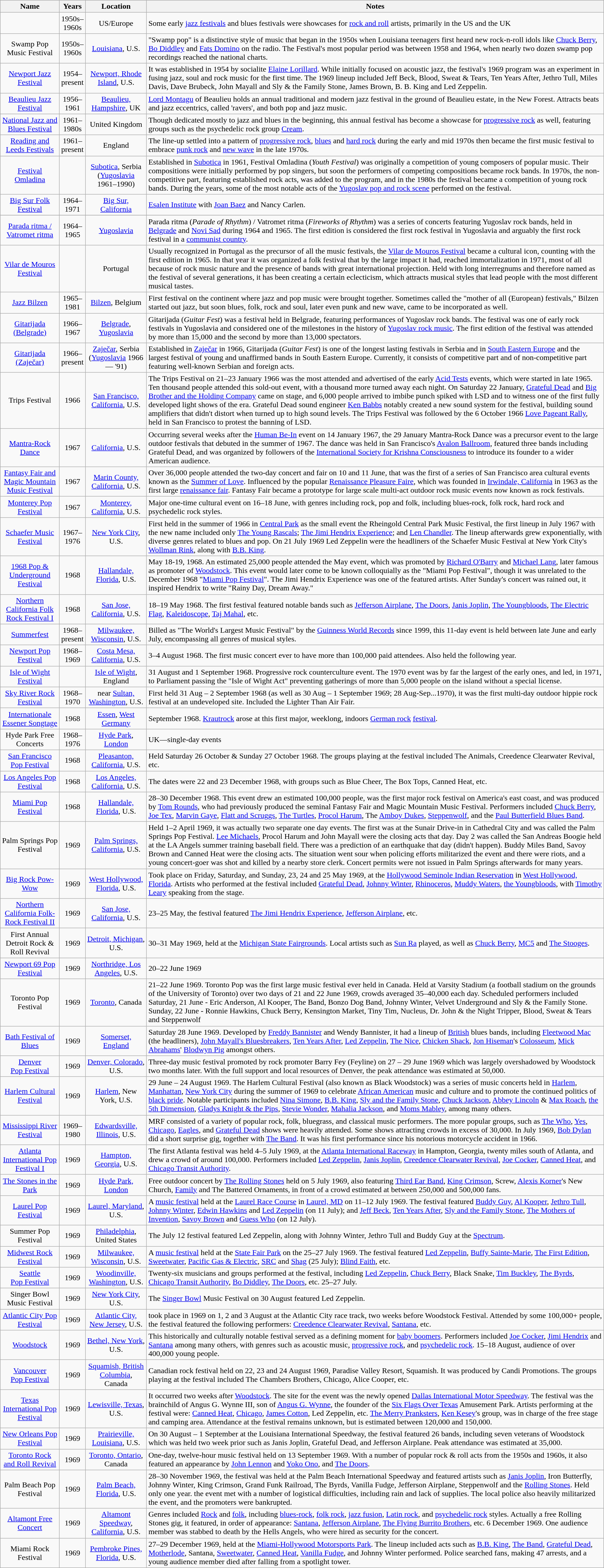<table class="sortable wikitable" style="text-align:center;font-size:100%;">
<tr>
<th style="width:115px;">Name</th>
<th style="width:10px;">Years</th>
<th>Location</th>
<th>Notes</th>
</tr>
<tr>
<td></td>
<td>1950s–1960s</td>
<td>US/Europe</td>
<td style="text-align:left">Some early <a href='#'>jazz festivals</a> and blues festivals were showcases for <a href='#'>rock and roll</a> artists, primarily in the US and the UK</td>
</tr>
<tr>
<td>Swamp Pop Music Festival</td>
<td>1950s–1960s</td>
<td><a href='#'>Louisiana</a>, U.S.</td>
<td style="text-align:left">"Swamp pop" is a distinctive style of music that began in the 1950s when Louisiana teenagers first heard new rock-n-roll idols like <a href='#'>Chuck Berry</a>, <a href='#'>Bo Diddley</a> and <a href='#'>Fats Domino</a> on the radio. The Festival's most popular period was between 1958 and 1964, when nearly two dozen swamp pop recordings reached the national charts.</td>
</tr>
<tr>
<td><a href='#'>Newport Jazz Festival</a></td>
<td>1954–present</td>
<td><a href='#'>Newport, Rhode Island</a>, U.S.</td>
<td style="text-align:left">It was established in 1954 by socialite <a href='#'>Elaine Lorillard</a>. While initially focused on acoustic jazz, the festival's 1969 program was an experiment in fusing jazz, soul and rock music for the first time. The 1969 lineup included Jeff Beck, Blood, Sweat & Tears, Ten Years After, Jethro Tull, Miles Davis, Dave Brubeck, John Mayall and Sly & the Family Stone, James Brown, B. B. King and Led Zeppelin.</td>
</tr>
<tr>
<td><a href='#'>Beaulieu Jazz Festival</a></td>
<td>1956–1961</td>
<td><a href='#'>Beaulieu, Hampshire</a>, UK</td>
<td style="text-align:left"><a href='#'>Lord Montagu</a> of Beaulieu holds an annual traditional and modern jazz festival in the ground of Beaulieu estate, in the New Forest. Attracts beats and jazz eccentrics, called 'ravers', and both pop and jazz music.</td>
</tr>
<tr>
<td><a href='#'>National Jazz and Blues Festival</a><br></td>
<td>1961–1980s</td>
<td>United Kingdom</td>
<td style="text-align:left">Though dedicated mostly to jazz and blues in the beginning, this annual festival has become a showcase for <a href='#'>progressive rock</a> as well, featuring groups such as the psychedelic rock group <a href='#'>Cream</a>.</td>
</tr>
<tr>
<td><a href='#'>Reading and Leeds Festivals</a><br></td>
<td>1961–present</td>
<td>England</td>
<td style="text-align:left">The line-up settled into a pattern of <a href='#'>progressive rock</a>, <a href='#'>blues</a> and <a href='#'>hard rock</a> during the early and mid 1970s then became the first music festival to embrace <a href='#'>punk rock</a> and <a href='#'>new wave</a> in the late 1970s.</td>
</tr>
<tr>
<td><a href='#'>Festival Omladina</a></td>
<td></td>
<td><a href='#'>Subotica</a>, Serbia (<a href='#'>Yugoslavia</a> 1961–1990)</td>
<td style="text-align:left">Established in <a href='#'>Subotica</a> in 1961, Festival Omladina (<em>Youth Festival</em>) was originally a competition of young composers of popular music. Their compositions were initially performed by pop singers, but soon the performers of competing compositions became rock bands. In 1970s, the non-competitive part, featuring established rock acts, was added to the program, and in the 1980s the festival became a competition of young rock bands. During the years, some of the most notable acts of the <a href='#'>Yugoslav pop and rock scene</a> performed on the festival.</td>
</tr>
<tr>
<td><a href='#'>Big Sur Folk Festival</a></td>
<td>1964–1971</td>
<td><a href='#'>Big Sur, California</a></td>
<td style="text-align:left"><a href='#'>Esalen Institute</a> with <a href='#'>Joan Baez</a> and Nancy Carlen.</td>
</tr>
<tr>
</tr>
<tr>
<td><a href='#'>Parada ritma / Vatromet ritma</a></td>
<td>1964–1965</td>
<td><a href='#'>Yugoslavia</a></td>
<td style="text-align:left">Parada ritma (<em>Parade of Rhythm</em>) / Vatromet ritma (<em>Fireworks of Rhythm</em>) was a series of concerts featuring Yugoslav rock bands, held in <a href='#'>Belgrade</a> and <a href='#'>Novi Sad</a> during 1964 and 1965. The first edition is considered the first rock festival in Yugoslavia and arguably the first rock festival in a <a href='#'>communist country</a>.</td>
</tr>
<tr>
<td><a href='#'>Vilar de Mouros Festival</a></td>
<td></td>
<td>Portugal</td>
<td style="text-align:left">Usually recognized in Portugal as the precursor of all the music festivals, the <a href='#'>Vilar de Mouros Festival</a> became a cultural icon, counting with the first edition in 1965. In that year it was organized a folk festival that by the large impact it had, reached immortalization in 1971, most of all because of rock music nature and the presence of bands with great international projection. Held with long interregnums and therefore named as the festival of several generations, it has been creating a certain eclecticism, which attracts musical styles that lead people with the most different musical tastes.</td>
</tr>
<tr>
<td><a href='#'>Jazz Bilzen</a><br></td>
<td>1965–1981</td>
<td><a href='#'>Bilzen</a>, Belgium</td>
<td style="text-align:left">First festival on the continent where jazz and pop music were brought together. Sometimes called the "mother of all (European) festivals," Bilzen started out jazz, but soon blues, folk, rock and soul, later even punk and new wave, came to be incorporated as well.</td>
</tr>
<tr>
<td><a href='#'>Gitarijada (Belgrade)</a><br></td>
<td>1966–1967</td>
<td><a href='#'>Belgrade</a>, <a href='#'>Yugoslavia</a></td>
<td style="text-align:left">Gitarijada (<em>Guitar Fest</em>) was a festival held in Belgrade, featuring performances of Yugoslav rock bands. The festival was one of early rock festivals in Yugoslavia and considered one of the milestones in the history of <a href='#'>Yugoslav rock music</a>. The first edition of the festival was attended by more than 15,000 and the second by more than 13,000 spectators.</td>
</tr>
<tr>
<td><a href='#'>Gitarijada (Zaječar)</a></td>
<td>1966–present</td>
<td><a href='#'>Zaječar</a>, Serbia (<a href='#'>Yugoslavia</a> 1966— '91)</td>
<td style="text-align:left">Established in <a href='#'>Zaječar</a> in 1966, Gitarijada (<em>Guitar Fest</em>) is one of the longest lasting festivals in Serbia and in <a href='#'>South Eastern Europe</a> and the largest festival of young and unaffirmed bands in South Eastern Europe. Currently, it consists of competitive part and of non-competitive part featuring well-known Serbian and foreign acts.</td>
</tr>
<tr>
<td>Trips Festival</td>
<td>1966</td>
<td><a href='#'>San Francisco, California</a>, U.S.</td>
<td style="text-align:left">The Trips Festival on 21–23 January 1966 was the most attended and advertised of the early <a href='#'>Acid Tests</a> events, which were started in late 1965. Ten thousand people attended this sold-out event, with a thousand more turned away each night. On Saturday 22 January, <a href='#'>Grateful Dead</a> and <a href='#'>Big Brother and the Holding Company</a> came on stage, and 6,000 people arrived to imbibe punch spiked with LSD and to witness one of the first fully developed light shows of the era. Grateful Dead sound engineer <a href='#'>Ken Babbs</a> notably created a new sound system for the festival, building sound amplifiers that didn't distort when turned up to high sound levels. The Trips Festival was followed by the 6 October 1966 <a href='#'>Love Pageant Rally</a>, held in San Francisco to protest the banning of LSD.</td>
</tr>
<tr>
<td><a href='#'>Mantra-Rock Dance</a></td>
<td>1967</td>
<td><a href='#'>California</a>, U.S.</td>
<td style="text-align:left">Occurring several weeks after the <a href='#'>Human Be-In</a> event on 14 January 1967, the 29 January Mantra-Rock Dance was a precursor event to the large outdoor festivals that debuted in the summer of 1967. The dance was held in San Francisco's <a href='#'>Avalon Ballroom</a>, featured three bands including Grateful Dead, and was organized by followers of the <a href='#'>International Society for Krishna Consciousness</a> to introduce its founder to a wider American audience.</td>
</tr>
<tr>
<td><a href='#'>Fantasy Fair and<br> Magic Mountain<br> Music Festival</a><br></td>
<td>1967</td>
<td><a href='#'>Marin County, California</a>, U.S.</td>
<td style="text-align:left">Over 36,000 people attended the two-day concert and fair on 10 and 11 June, that was the first of a series of San Francisco area cultural events known as the <a href='#'>Summer of Love</a>. Influenced by the popular <a href='#'>Renaissance Pleasure Faire</a>, which was founded in <a href='#'>Irwindale, California</a> in 1963 as the first large <a href='#'>renaissance fair</a>. Fantasy Fair became a prototype for large scale multi-act outdoor rock music events now known as rock festivals.</td>
</tr>
<tr>
<td><a href='#'>Monterey Pop Festival</a></td>
<td>1967</td>
<td><a href='#'>Monterey, California</a>, U.S.</td>
<td style="text-align:left">Major one-time cultural event on 16–18 June, with genres including rock, pop and folk, including blues-rock, folk rock, hard rock and psychedelic rock styles.</td>
</tr>
<tr>
<td><a href='#'>Schaefer Music Festival</a></td>
<td>1967–1976</td>
<td><a href='#'>New York City</a>, U.S.</td>
<td style="text-align:left">First held in the summer of 1966 in <a href='#'>Central Park</a> as the small event the Rheingold Central Park Music Festival, the first lineup in July 1967 with the new name included only <a href='#'>The Young Rascals</a>; <a href='#'>The Jimi Hendrix Experience</a>; and <a href='#'>Len Chandler</a>. The lineup afterwards grew exponentially, with diverse genres related to blues and pop. On 21 July 1969 Led Zeppelin were the headliners of the Schaefer Music Festival at New York City's <a href='#'>Wollman Rink</a>, along with <a href='#'>B.B. King</a>.</td>
</tr>
<tr>
<td><a href='#'>1968 Pop & Underground Festival</a></td>
<td>1968</td>
<td><a href='#'>Hallandale, Florida</a>, U.S.</td>
<td style="text-align:left">May 18-19, 1968. An estimated 25,000 people attended the May event, which was promoted by <a href='#'>Richard O'Barry</a> and <a href='#'>Michael Lang</a>, later famous as promoter of <a href='#'>Woodstock</a>. This event would later come to be known colloquially as the "Miami Pop Festival", though it was unrelated to the December 1968 "<a href='#'>Miami Pop Festival</a>". The Jimi Hendrix Experience was one of the featured artists. After Sunday's concert was rained out, it inspired Hendrix to write "Rainy Day, Dream Away."</td>
</tr>
<tr>
<td><a href='#'>Northern California Folk Rock Festival I</a></td>
<td>1968</td>
<td><a href='#'>San Jose, California</a>, U.S.</td>
<td style="text-align:left">18–19 May 1968. The first festival featured notable bands such as <a href='#'>Jefferson Airplane</a>, <a href='#'>The Doors</a>, <a href='#'>Janis Joplin</a>, <a href='#'>The Youngbloods</a>, <a href='#'>The Electric Flag</a>, <a href='#'>Kaleidoscope</a>, <a href='#'>Taj Mahal</a>, etc.</td>
</tr>
<tr>
<td><a href='#'>Summerfest</a><br></td>
<td>1968–present</td>
<td><a href='#'>Milwaukee, Wisconsin</a>, U.S.</td>
<td style="text-align:left">Billed as "The World's Largest Music Festival" by the <a href='#'>Guinness World Records</a> since 1999, this 11-day event is held between late June and early July, encompassing all genres of musical styles.</td>
</tr>
<tr>
<td><a href='#'>Newport Pop Festival</a></td>
<td>1968–1969</td>
<td><a href='#'>Costa Mesa, California</a>, U.S.</td>
<td style="text-align:left">3–4 August 1968. The first music concert ever to have more than 100,000 paid attendees. Also held the following year.</td>
</tr>
<tr>
<td><a href='#'>Isle of Wight Festival</a><br></td>
<td></td>
<td><a href='#'>Isle of Wight</a>, England</td>
<td style="text-align:left">31 August and 1 September 1968. Progressive rock counterculture event. The 1970 event was by far the largest of the early ones, and led, in 1971, to Parliament passing the "Isle of Wight Act" preventing gatherings of more than 5,000 people on the island without a special license.</td>
</tr>
<tr>
<td><a href='#'>Sky River Rock Festival</a></td>
<td>1968–1970</td>
<td>near <a href='#'>Sultan, Washington</a>, U.S.</td>
<td style="text-align:left">First held 31 Aug – 2 September 1968 (as well as 30 Aug – 1 September 1969; 28 Aug-Sep...1970), it was the first multi-day outdoor hippie rock festival at an undeveloped site. Included the Lighter Than Air Fair.</td>
</tr>
<tr>
<td><a href='#'>Internationale Essener Songtage</a></td>
<td>1968</td>
<td><a href='#'>Essen</a>, <a href='#'>West Germany</a></td>
<td style="text-align:left">September 1968. <a href='#'>Krautrock</a> arose at this first major, weeklong, indoors <a href='#'>German rock</a> <a href='#'>festival</a>.</td>
</tr>
<tr>
<td>Hyde Park Free Concerts</td>
<td>1968–1976</td>
<td><a href='#'>Hyde Park</a>, <a href='#'>London</a></td>
<td style="text-align:left">UK—single-day events</td>
</tr>
<tr>
<td><a href='#'>San Francisco Pop Festival</a></td>
<td>1968</td>
<td><a href='#'>Pleasanton, California</a>, U.S.</td>
<td style="text-align:left">Held Saturday 26 October & Sunday 27 October 1968. The groups playing at the festival included The Animals, Creedence Clearwater Revival, etc.</td>
</tr>
<tr>
<td><a href='#'>Los Angeles Pop Festival</a></td>
<td>1968</td>
<td><a href='#'>Los Angeles, California</a>, U.S.</td>
<td style="text-align:left">The dates were 22 and 23 December 1968, with groups such as Blue Cheer, The Box Tops, Canned Heat, etc.</td>
</tr>
<tr>
<td><a href='#'>Miami Pop Festival</a></td>
<td>1968</td>
<td><a href='#'>Hallandale, Florida</a>, U.S.</td>
<td style="text-align:left">28–30 December 1968. This event drew an estimated 100,000 people, was the first major rock festival on America's east coast, and was produced by <a href='#'>Tom Rounds</a>, who had previously produced the seminal Fantasy Fair and Magic Mountain Music Festival. Performers included <a href='#'>Chuck Berry</a>, <a href='#'>Joe Tex</a>, <a href='#'>Marvin Gaye</a>, <a href='#'>Flatt and Scruggs</a>, <a href='#'>The Turtles</a>, <a href='#'>Procol Harum</a>, The <a href='#'>Amboy Dukes</a>, <a href='#'>Steppenwolf</a>, and the <a href='#'>Paul Butterfield Blues Band</a>.</td>
</tr>
<tr>
<td>Palm Springs Pop Festival</td>
<td>1969</td>
<td><a href='#'>Palm Springs, California</a>, U.S.</td>
<td style="text-align:left">Held 1–2 April 1969, it was actually two separate one day events.  The first was at the Sunair Drive-in in Cathedral City and was called the Palm Springs Pop Festival. <a href='#'>Lee Michaels</a>, Procol Harum and John Mayall were the closing acts that day.  Day 2 was called the San Andreas Boogie held at the LA Angels summer training baseball field.  There was a prediction of an earthquake that day (didn't happen).  Buddy Miles Band, Savoy Brown and Canned Heat were the closing acts.  The situation went sour when policing efforts militarized the event and there were riots, and a young concert-goer was shot and killed by a nearby store clerk. Concert permits were not issued in Palm Springs afterwards for many years.</td>
</tr>
<tr>
<td><a href='#'>Big Rock Pow-Wow</a></td>
<td>1969</td>
<td><a href='#'>West Hollywood, Florida</a>, U.S.</td>
<td style="text-align:left">Took place on Friday, Saturday, and Sunday,  23, 24 and 25 May 1969, at the <a href='#'>Hollywood Seminole Indian Reservation</a> in <a href='#'>West Hollywood, Florida</a>. Artists who performed at the festival included <a href='#'>Grateful Dead</a>, <a href='#'>Johnny Winter</a>, <a href='#'>Rhinoceros</a>, <a href='#'>Muddy Waters</a>, <a href='#'>the Youngbloods</a>, with <a href='#'>Timothy Leary</a> speaking from the stage.</td>
</tr>
<tr>
<td><a href='#'>Northern California Folk-Rock Festival II</a></td>
<td>1969</td>
<td><a href='#'>San Jose, California</a>, U.S.</td>
<td style="text-align:left">23–25 May, the festival featured <a href='#'>The Jimi Hendrix Experience</a>, <a href='#'>Jefferson Airplane</a>, etc.</td>
</tr>
<tr>
<td>First Annual Detroit Rock & Roll Revival</td>
<td>1969</td>
<td><a href='#'>Detroit, Michigan</a>, U.S.</td>
<td style="text-align:left">30–31 May 1969, held at the <a href='#'>Michigan State Fairgrounds</a>. Local artists such as <a href='#'>Sun Ra</a> played, as well as <a href='#'>Chuck Berry</a>, <a href='#'>MC5</a> and <a href='#'>The Stooges</a>.</td>
</tr>
<tr>
<td><a href='#'>Newport 69 Pop Festival</a></td>
<td>1969</td>
<td><a href='#'>Northridge, Los Angeles</a>, U.S.</td>
<td style="text-align:left">20–22 June 1969</td>
</tr>
<tr>
<td>Toronto Pop Festival</td>
<td>1969</td>
<td><a href='#'>Toronto</a>, Canada</td>
<td style="text-align:left">21–22 June 1969. Toronto Pop was the first large music festival ever held in Canada. Held at Varsity Stadium (a football stadium on the grounds of the University of Toronto) over two days of 21 and 22 June 1969, crowds averaged 35–40,000 each day. Scheduled performers included<br>Saturday, 21 June - Eric Anderson, Al Kooper, The Band, Bonzo Dog Band, Johnny Winter, Velvet Underground and Sly & the Family Stone.
Sunday, 22 June - Ronnie Hawkins, Chuck Berry, Kensington Market, Tiny Tim, Nucleus, Dr. John & the Night Tripper, Blood, Sweat & Tears and Steppenwolf</td>
</tr>
<tr>
<td><a href='#'>Bath Festival of Blues</a></td>
<td>1969</td>
<td><a href='#'>Somerset, England</a></td>
<td style="text-align:left">Saturday 28 June 1969. Developed by <a href='#'>Freddy Bannister</a> and Wendy Bannister, it had a lineup of <a href='#'>British</a> blues bands, including <a href='#'>Fleetwood Mac</a> (the headliners), <a href='#'>John Mayall's Bluesbreakers</a>, <a href='#'>Ten Years After</a>, <a href='#'>Led Zeppelin</a>, <a href='#'>The Nice</a>, <a href='#'>Chicken Shack</a>, <a href='#'>Jon Hiseman</a>'s <a href='#'>Colosseum</a>, <a href='#'>Mick Abrahams</a>' <a href='#'>Blodwyn Pig</a> amongst others.</td>
</tr>
<tr>
<td><a href='#'>Denver<br>Pop Festival</a></td>
<td>1969</td>
<td><a href='#'>Denver, Colorado</a>, U.S.</td>
<td style="text-align:left">Three-day music festival promoted by rock promoter Barry Fey (Feyline) on 27 – 29 June 1969 which was largely overshadowed by Woodstock two months later. With the full support and local resources of Denver, the peak attendance was estimated at 50,000.</td>
</tr>
<tr>
<td><a href='#'>Harlem Cultural Festival</a></td>
<td>1969</td>
<td><a href='#'>Harlem</a>, New York, U.S.</td>
<td style="text-align:left">29 June – 24 August 1969. The Harlem Cultural Festival (also known as Black Woodstock) was a series of music concerts held in <a href='#'>Harlem</a>, <a href='#'>Manhattan</a>, <a href='#'>New York City</a> during the summer of 1969 to celebrate <a href='#'>African American</a> music and culture and to promote the continued politics of <a href='#'>black pride</a>. Notable participants included <a href='#'>Nina Simone</a>, <a href='#'>B.B. King</a>, <a href='#'>Sly and the Family Stone</a>, <a href='#'>Chuck Jackson</a>, <a href='#'>Abbey Lincoln</a> & <a href='#'>Max Roach</a>, <a href='#'>the 5th Dimension</a>, <a href='#'>Gladys Knight & the Pips</a>, <a href='#'>Stevie Wonder</a>, <a href='#'>Mahalia Jackson</a>, and <a href='#'>Moms Mabley</a>, among many others.</td>
</tr>
<tr>
<td><a href='#'>Mississippi River Festival</a></td>
<td>1969–1980</td>
<td><a href='#'>Edwardsville, Illinois</a>, U.S.</td>
<td style="text-align:left">MRF consisted of a variety of popular rock, folk, bluegrass, and classical music performers. The more popular groups, such as <a href='#'>The Who</a>, <a href='#'>Yes</a>, <a href='#'>Chicago</a>, <a href='#'>Eagles</a>, and <a href='#'>Grateful Dead</a> shows were heavily attended. Some shows attracting crowds in excess of 30,000. In July 1969, <a href='#'>Bob Dylan</a> did a short surprise gig, together with <a href='#'>The Band</a>. It was his first performance since his notorious motorcycle accident in 1966.</td>
</tr>
<tr>
<td><a href='#'>Atlanta International Pop Festival I</a></td>
<td>1969</td>
<td><a href='#'>Hampton, Georgia</a>, U.S.</td>
<td style="text-align:left">The first Atlanta festival was held 4–5 July 1969, at the <a href='#'>Atlanta International Raceway</a> in Hampton, Georgia, twenty miles south of Atlanta, and drew a crowd of around 100,000. Performers included <a href='#'>Led Zeppelin</a>, <a href='#'>Janis Joplin</a>, <a href='#'>Creedence Clearwater Revival</a>, <a href='#'>Joe Cocker</a>, <a href='#'>Canned Heat</a>, and <a href='#'>Chicago Transit Authority</a>.</td>
</tr>
<tr>
<td><a href='#'>The Stones in the Park</a></td>
<td>1969</td>
<td><a href='#'>Hyde Park, London</a></td>
<td style="text-align:left">Free outdoor concert by <a href='#'>The Rolling Stones</a> held on 5 July 1969, also featuring <a href='#'>Third Ear Band</a>, <a href='#'>King Crimson</a>, Screw, <a href='#'>Alexis Korner</a>'s New Church, <a href='#'>Family</a> and The Battered Ornaments, in front of a crowd estimated at between 250,000 and 500,000 fans.</td>
</tr>
<tr>
<td><a href='#'>Laurel Pop Festival</a></td>
<td>1969</td>
<td><a href='#'>Laurel, Maryland</a>, U.S.</td>
<td style="text-align:left">A <a href='#'>music festival</a> held at the <a href='#'>Laurel Race Course</a> in <a href='#'>Laurel, MD</a> on 11–12 July 1969. The festival featured <a href='#'>Buddy Guy</a>, <a href='#'>Al Kooper</a>, <a href='#'>Jethro Tull</a>, <a href='#'>Johnny Winter</a>, <a href='#'>Edwin Hawkins</a> and <a href='#'>Led Zeppelin</a> (on 11 July); and <a href='#'>Jeff Beck</a>, <a href='#'>Ten Years After</a>, <a href='#'>Sly and the Family Stone</a>, <a href='#'>The Mothers of Invention</a>, <a href='#'>Savoy Brown</a> and <a href='#'>Guess Who</a> (on 12 July).</td>
</tr>
<tr>
<td>Summer Pop Festival</td>
<td>1969</td>
<td><a href='#'>Philadelphia</a>, United States</td>
<td style="text-align:left">The July 12 festival featured Led Zeppelin, along with Johnny Winter, Jethro Tull and Buddy Guy at the <a href='#'>Spectrum</a>.</td>
</tr>
<tr>
<td><a href='#'>Midwest Rock Festival</a></td>
<td>1969</td>
<td><a href='#'>Milwaukee, Wisconsin</a>, U.S.</td>
<td style="text-align:left">A <a href='#'>music festival</a> held at the <a href='#'>State Fair Park</a> on the 25–27 July 1969. The festival featured <a href='#'>Led Zeppelin</a>, <a href='#'>Buffy Sainte-Marie</a>, <a href='#'>The First Edition</a>, <a href='#'>Sweetwater</a>, <a href='#'>Pacific Gas & Electric</a>, <a href='#'>SRC</a> and <a href='#'>Shag</a> (25 July); <a href='#'>Blind Faith</a>, etc.</td>
</tr>
<tr>
<td><a href='#'>Seattle<br>Pop Festival</a></td>
<td>1969</td>
<td><a href='#'>Woodinville, Washington</a>, U.S.</td>
<td style="text-align:left">Twenty-six musicians and groups performed at the festival, including <a href='#'>Led Zeppelin</a>, <a href='#'>Chuck Berry</a>, Black Snake, <a href='#'>Tim Buckley</a>, <a href='#'>The Byrds</a>, <a href='#'>Chicago Transit Authority</a>, <a href='#'>Bo Diddley</a>, <a href='#'>The Doors</a>, etc. 25–27 July.</td>
</tr>
<tr>
<td>Singer Bowl Music Festival</td>
<td>1969</td>
<td><a href='#'>New York City</a>, U.S.</td>
<td style="text-align:left">The <a href='#'>Singer Bowl</a> Music Festival on 30 August featured Led Zeppelin.</td>
</tr>
<tr>
<td><a href='#'>Atlantic City Pop Festival</a></td>
<td>1969</td>
<td><a href='#'>Atlantic City, New Jersey</a>, U.S.</td>
<td style="text-align:left">took place in 1969 on 1, 2 and 3 August at the Atlantic City race track, two weeks before Woodstock Festival. Attended by some 100,000+ people, the festival featured the following performers: <a href='#'>Creedence Clearwater Revival</a>, <a href='#'>Santana</a>, etc.</td>
</tr>
<tr>
<td><a href='#'>Woodstock</a><br></td>
<td>1969</td>
<td><a href='#'>Bethel, New York</a>, U.S.</td>
<td style="text-align:left">This historically and culturally notable festival served as a defining moment for <a href='#'>baby boomers</a>. Performers included <a href='#'>Joe Cocker</a>, <a href='#'>Jimi Hendrix</a> and <a href='#'>Santana</a> among many others, with genres such as acoustic music, <a href='#'>progressive rock</a>, and <a href='#'>psychedelic rock</a>. 15–18 August, audience of over 400,000 young people.</td>
</tr>
<tr>
<td><a href='#'>Vancouver<br>Pop Festival</a></td>
<td>1969</td>
<td><a href='#'>Squamish, British Columbia</a>, Canada</td>
<td style="text-align:left">Canadian rock festival held on 22, 23 and 24 August 1969, Paradise Valley Resort, Squamish. It was produced by Candi Promotions. The groups playing at the festival included The Chambers Brothers, Chicago, Alice Cooper, etc.</td>
</tr>
<tr>
<td><a href='#'>Texas International Pop Festival</a></td>
<td>1969</td>
<td><a href='#'>Lewisville, Texas</a>, U.S.</td>
<td style="text-align:left">It occurred two weeks after <a href='#'>Woodstock</a>. The site for the event was the newly opened <a href='#'>Dallas International Motor Speedway</a>. The festival was the brainchild of Angus G. Wynne III, son of <a href='#'>Angus G. Wynne</a>, the founder of the <a href='#'>Six Flags Over Texas</a> Amusement Park. Artists performing at the festival were: <a href='#'>Canned Heat</a>, <a href='#'>Chicago</a>, <a href='#'>James Cotton</a>, Led Zeppelin, etc. <a href='#'>The Merry Pranksters</a>, <a href='#'>Ken Kesey</a>'s group, was in charge of the free stage and camping area. Attendance at the festival remains unknown, but is estimated between 120,000 and 150,000.</td>
</tr>
<tr>
<td><a href='#'>New Orleans Pop Festival</a></td>
<td>1969</td>
<td><a href='#'>Prairieville, Louisiana</a>, U.S.</td>
<td style="text-align:left">On 30 August – 1 September at the Louisiana International Speedway, the festival featured 26 bands, including seven veterans of Woodstock which was held two week prior such as Janis Joplin, Grateful Dead, and Jefferson Airplane. Peak attendance was estimated at 35,000.</td>
</tr>
<tr>
<td><a href='#'>Toronto Rock and Roll Revival</a></td>
<td>1969</td>
<td><a href='#'>Toronto, Ontario</a>, Canada</td>
<td style="text-align:left">One-day, twelve-hour music festival held on 13 September 1969. With a number of popular rock & roll acts from the 1950s and 1960s, it also featured an appearance by <a href='#'>John Lennon</a> and <a href='#'>Yoko Ono</a>, and <a href='#'>The Doors</a>.</td>
</tr>
<tr>
<td>Palm Beach Pop Festival</td>
<td>1969</td>
<td><a href='#'>Palm Beach, Florida</a>, U.S.</td>
<td style="text-align:left">28–30 November 1969, the festival was held at the Palm Beach International Speedway and featured artists such as <a href='#'>Janis Joplin</a>, Iron Butterfly, Johnny Winter, King Crimson, Grand Funk Railroad, The Byrds, Vanilla Fudge, Jefferson Airplane, Steppenwolf and the <a href='#'>Rolling Stones</a>. Held only one year. the event met with a number of logistical difficulties, including rain and lack of supplies. The local police also heavily militarized the event, and the promoters were bankrupted.</td>
</tr>
<tr>
<td><a href='#'>Altamont Free Concert</a></td>
<td>1969</td>
<td><a href='#'>Altamont Speedway</a>, <a href='#'>California</a>, U.S.</td>
<td style="text-align:left">Genres included <a href='#'>Rock</a> and <a href='#'>folk</a>, including <a href='#'>blues-rock</a>, <a href='#'>folk rock</a>, <a href='#'>jazz fusion</a>, <a href='#'>Latin rock</a>, and <a href='#'>psychedelic rock</a> styles. Actually a free Rolling Stones gig, it featured, in order of appearance: <a href='#'>Santana</a>, <a href='#'>Jefferson Airplane</a>, <a href='#'>The Flying Burrito Brothers</a>, etc. 6 December 1969. One audience member was stabbed to death by the Hells Angels, who were hired as security for the concert.</td>
</tr>
<tr>
<td>Miami Rock Festival</td>
<td>1969</td>
<td><a href='#'>Pembroke Pines, Florida</a>, U.S.</td>
<td style="text-align:left">27–29 December 1969, held at the <a href='#'>Miami-Hollywood Motorsports Park</a>. The lineup included acts such as <a href='#'>B.B. King</a>, <a href='#'>The Band</a>, <a href='#'>Grateful Dead</a>, <a href='#'>Motherlode</a>, Santana, <a href='#'>Sweetwater</a>, <a href='#'>Canned Heat</a>, <a href='#'>Vanilla Fudge</a>, and Johnny Winter performed. Police searched fans, making 47 arrests, and a young audience member died after falling from a spotlight tower.</td>
</tr>
</table>
